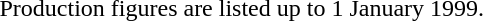<table>
<tr>
<td> Production figures are listed up to 1 January 1999.</td>
</tr>
<tr>
</tr>
</table>
